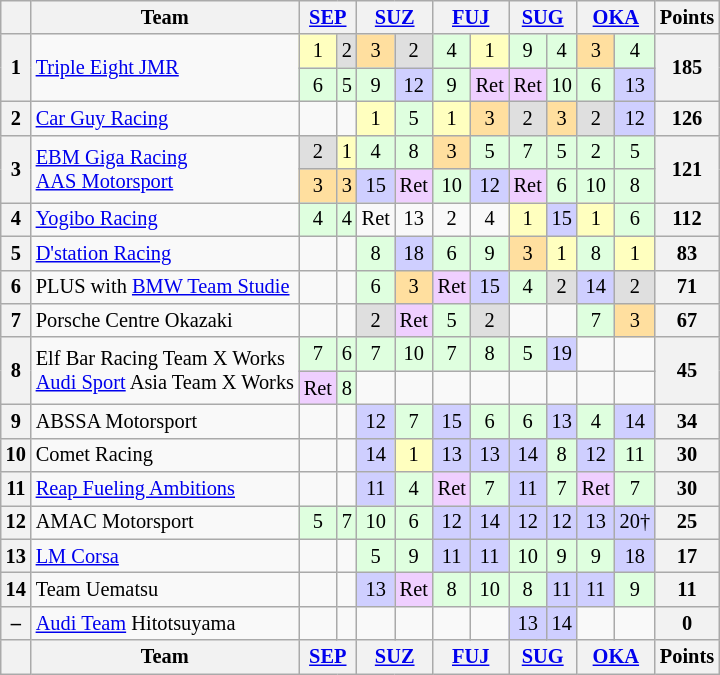<table class="wikitable" style="font-size: 85%; text-align:center;">
<tr>
<th></th>
<th>Team</th>
<th colspan=2><a href='#'>SEP</a><br></th>
<th colspan=2><a href='#'>SUZ</a><br></th>
<th colspan=2><a href='#'>FUJ</a><br></th>
<th colspan=2><a href='#'>SUG</a><br></th>
<th colspan=2><a href='#'>OKA</a><br></th>
<th>Points</th>
</tr>
<tr>
<th rowspan=2>1</th>
<td rowspan=2 align=left> <a href='#'>Triple Eight JMR</a></td>
<td style="background:#FFFFBF;">1</td>
<td style="background:#DFDFDF;">2</td>
<td style="background:#FFDF9F;">3</td>
<td style="background:#DFDFDF;">2</td>
<td style="background:#DFFFDF;">4</td>
<td style="background:#FFFFBF;">1</td>
<td style="background:#DFFFDF;">9</td>
<td style="background:#DFFFDF;">4</td>
<td style="background:#FFDF9F;">3</td>
<td style="background:#DFFFDF;">4</td>
<th rowspan=2>185</th>
</tr>
<tr>
<td style="background:#DFFFDF;">6</td>
<td style="background:#DFFFDF;">5</td>
<td style="background:#DFFFDF;">9</td>
<td style="background:#CFCFFF;">12</td>
<td style="background:#DFFFDF;">9</td>
<td style="background:#EFCFFF;">Ret</td>
<td style="background:#EFCFFF;">Ret</td>
<td style="background:#DFFFDF;">10</td>
<td style="background:#DFFFDF;">6</td>
<td style="background:#CFCFFF;">13</td>
</tr>
<tr>
<th>2</th>
<td align="left"> <a href='#'>Car Guy Racing</a></td>
<td></td>
<td></td>
<td style="background:#FFFFBF;">1</td>
<td style="background:#DFFFDF;">5</td>
<td style="background:#FFFFBF;">1</td>
<td style="background:#FFDF9F;">3</td>
<td style="background:#DFDFDF;">2</td>
<td style="background:#FFDF9F;">3</td>
<td style="background:#DFDFDF;">2</td>
<td style="background:#CFCFFF;">12</td>
<th>126</th>
</tr>
<tr>
<th rowspan=2>3</th>
<td rowspan=2 align=left> <a href='#'>EBM Giga Racing</a><br> <a href='#'>AAS Motorsport</a></td>
<td style="background:#DFDFDF;">2</td>
<td style="background:#FFFFBF;">1</td>
<td style="background:#DFFFDF;">4</td>
<td style="background:#DFFFDF;">8</td>
<td style="background:#FFDF9F;">3</td>
<td style="background:#DFFFDF;">5</td>
<td style="background:#DFFFDF;">7</td>
<td style="background:#DFFFDF;">5</td>
<td style="background:#DFFFDF;">2</td>
<td style="background:#DFFFDF;">5</td>
<th rowspan=2>121</th>
</tr>
<tr>
<td style="background:#FFDF9F;">3</td>
<td style="background:#FFDF9F;">3</td>
<td style="background:#cfcfff;">15</td>
<td style="background:#efcfff;">Ret</td>
<td style="background:#dfffdf;">10</td>
<td style="background:#cfcfff;">12</td>
<td style="background:#EFCFFF;">Ret</td>
<td style="background:#DFFFDF;">6</td>
<td style="background:#DFFFDF;">10</td>
<td style="background:#DFFFDF;">8</td>
</tr>
<tr>
<th>4</th>
<td align=left> <a href='#'>Yogibo Racing</a></td>
<td style="background:#DFFFDF;">4</td>
<td style="background:#DFFFDF;">4</td>
<td style="background:#;">Ret</td>
<td style="background:#;">13</td>
<td style="background:#;">2</td>
<td style="background:#;">4</td>
<td style="background:#FFFFBF;">1</td>
<td style="background:#CFCFFF;">15</td>
<td style="background:#FFFFBF;">1</td>
<td style="background:#DFFFDF;">6</td>
<th>112</th>
</tr>
<tr>
<th>5</th>
<td align="left"> <a href='#'>D'station Racing</a></td>
<td></td>
<td></td>
<td style="background:#DFFFDF;">8</td>
<td style="background:#CFCFFF;">18</td>
<td style="background:#DFFFDF;">6</td>
<td style="background:#DFFFDF;">9</td>
<td style="background:#FFDF9F;">3</td>
<td style="background:#FFFFBF;">1</td>
<td style="background:#DFFFDF;">8</td>
<td style="background:#FFFFBF;">1</td>
<th>83</th>
</tr>
<tr>
<th>6</th>
<td align="left"> PLUS with <a href='#'>BMW Team Studie</a></td>
<td></td>
<td></td>
<td style="background:#DFFFDF;">6</td>
<td style="background:#FFDF9F;">3</td>
<td style="background:#EFCFFF;">Ret</td>
<td style="background:#CFCFFF;">15</td>
<td style="background:#DFFFDF;">4</td>
<td style="background:#DFDFDF;">2</td>
<td style="background:#CFCFFF;">14</td>
<td style="background:#DFDFDF;">2</td>
<th>71</th>
</tr>
<tr>
<th>7</th>
<td align="left"> Porsche Centre Okazaki</td>
<td></td>
<td></td>
<td style="background:#DFDFDF;">2</td>
<td style="background:#EFCFFF;">Ret</td>
<td style="background:#DFFFDF;">5</td>
<td style="background:#DFDFDF;">2</td>
<td></td>
<td></td>
<td style="background:#DFFFDF;">7</td>
<td style="background:#FFDF9F;">3</td>
<th>67</th>
</tr>
<tr>
<th rowspan=2>8</th>
<td rowspan=2 align=left> Elf Bar Racing Team X Works<br> <a href='#'>Audi Sport</a> Asia Team X Works</td>
<td style="background:#DFFFDF;">7</td>
<td style="background:#DFFFDF;">6</td>
<td style="background:#DFFFDF;">7</td>
<td style="background:#DFFFDF;">10</td>
<td style="background:#DFFFDF;">7</td>
<td style="background:#DFFFDF;">8</td>
<td style="background:#DFFFDF;">5</td>
<td style="background:#CFCFFF;">19</td>
<td></td>
<td></td>
<th rowspan=2>45</th>
</tr>
<tr>
<td style="background:#EFCFFF;">Ret</td>
<td style="background:#DFFFDF;">8</td>
<td></td>
<td></td>
<td></td>
<td></td>
<td></td>
<td></td>
<td></td>
<td></td>
</tr>
<tr>
<th>9</th>
<td align="left"> ABSSA Motorsport</td>
<td></td>
<td></td>
<td style="background:#CFCFFF;">12</td>
<td style="background:#DFFFDF;">7</td>
<td style="background:#CFCFFF;">15</td>
<td style="background:#DFFFDF;">6</td>
<td style="background:#DFFFDF;">6</td>
<td style="background:#CFCFFF;">13</td>
<td style="background:#DFFFDF;">4</td>
<td style="background:#CFCFFF;">14</td>
<th>34</th>
</tr>
<tr>
<th>10</th>
<td align="left"> Comet Racing</td>
<td></td>
<td></td>
<td style="background:#CFCFFF;">14</td>
<td style="background:#FFFFBF;">1</td>
<td style="background:#CFCFFF;">13</td>
<td style="background:#CFCFFF;">13</td>
<td style="background:#CFCFFF;">14</td>
<td style="background:#DFFFDF;">8</td>
<td style="background:#CFCFFF;">12</td>
<td style="background:#DFFFDF;">11</td>
<th>30</th>
</tr>
<tr>
<th>11</th>
<td align="left"> <a href='#'>Reap Fueling Ambitions</a></td>
<td></td>
<td></td>
<td style="background:#CFCFFF;">11</td>
<td style="background:#DFFFDF;">4</td>
<td style="background:#EFCFFF;">Ret</td>
<td style="background:#DFFFDF;">7</td>
<td style="background:#CFCFFF;">11</td>
<td style="background:#DFFFDF;">7</td>
<td style="background:#EFCFFF;">Ret</td>
<td style="background:#DFFFDF;">7</td>
<th>30</th>
</tr>
<tr>
<th>12</th>
<td align=left> AMAC Motorsport</td>
<td style="background:#DFFFDF;">5</td>
<td style="background:#DFFFDF;">7</td>
<td style="background:#DFFFDF;">10</td>
<td style="background:#DFFFDF;">6</td>
<td style="background:#CFCFFF;">12</td>
<td style="background:#CFCFFF;">14</td>
<td style="background:#CFCFFF;">12</td>
<td style="background:#CFCFFF;">12</td>
<td style="background:#CFCFFF;">13</td>
<td style="background:#CFCFFF;">20†</td>
<th>25</th>
</tr>
<tr>
<th>13</th>
<td align="left"> <a href='#'>LM Corsa</a></td>
<td></td>
<td></td>
<td style="background:#DFFFDF;">5</td>
<td style="background:#DFFFDF;">9</td>
<td style="background:#CFCFFF;">11</td>
<td style="background:#CFCFFF;">11</td>
<td style="background:#DFFFDF;">10</td>
<td style="background:#DFFFDF;">9</td>
<td style="background:#DFFFDF;">9</td>
<td style="background:#CFCFFF;">18</td>
<th>17</th>
</tr>
<tr>
<th>14</th>
<td align="left"> Team Uematsu</td>
<td></td>
<td></td>
<td style="background:#CFCFFF;">13</td>
<td style="background:#EFCFFF;">Ret</td>
<td style="background:#DFFFDF;">8</td>
<td style="background:#DFFFDF;">10</td>
<td style="background:#DFFFDF;">8</td>
<td style="background:#CFCFFF;">11</td>
<td style="background:#CFCFFF;">11</td>
<td style="background:#DFFFDF;">9</td>
<th>11</th>
</tr>
<tr>
<th>–</th>
<td align="left"> <a href='#'>Audi Team</a> Hitotsuyama</td>
<td></td>
<td></td>
<td></td>
<td></td>
<td></td>
<td></td>
<td style="background:#CFCFFF;">13</td>
<td style="background:#CFCFFF;">14</td>
<td></td>
<td></td>
<th>0</th>
</tr>
<tr>
<th></th>
<th>Team</th>
<th colspan="2"><a href='#'>SEP</a><br></th>
<th colspan="2"><a href='#'>SUZ</a><br></th>
<th colspan="2"><a href='#'>FUJ</a><br></th>
<th colspan="2"><a href='#'>SUG</a><br></th>
<th colspan="2"><a href='#'>OKA</a><br></th>
<th>Points</th>
</tr>
</table>
